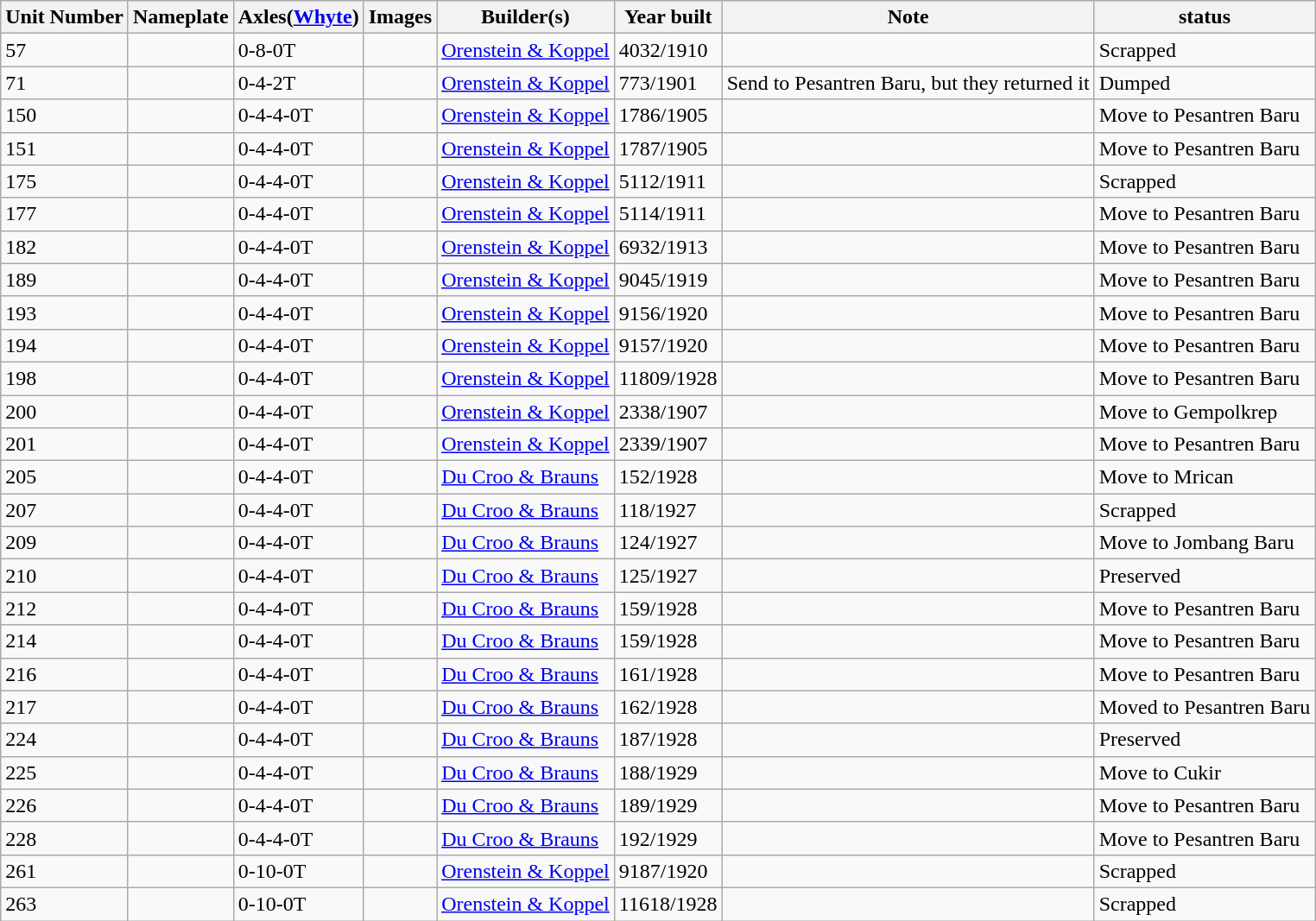<table class="wikitable">
<tr>
<th>Unit Number</th>
<th>Nameplate</th>
<th>Axles(<a href='#'>Whyte</a>)</th>
<th>Images</th>
<th>Builder(s)</th>
<th>Year built</th>
<th>Note</th>
<th>status</th>
</tr>
<tr>
<td>57</td>
<td></td>
<td>0-8-0T</td>
<td></td>
<td> <a href='#'>Orenstein & Koppel</a></td>
<td>4032/1910</td>
<td></td>
<td>Scrapped</td>
</tr>
<tr>
<td>71</td>
<td></td>
<td>0-4-2T</td>
<td><br></td>
<td> <a href='#'>Orenstein & Koppel</a></td>
<td>773/1901</td>
<td>Send to Pesantren Baru, but they returned it</td>
<td>Dumped</td>
</tr>
<tr>
<td>150</td>
<td></td>
<td>0-4-4-0T</td>
<td></td>
<td> <a href='#'>Orenstein & Koppel</a></td>
<td>1786/1905</td>
<td></td>
<td>Move to Pesantren Baru</td>
</tr>
<tr>
<td>151</td>
<td></td>
<td>0-4-4-0T</td>
<td></td>
<td> <a href='#'>Orenstein & Koppel</a></td>
<td>1787/1905</td>
<td></td>
<td>Move to Pesantren Baru</td>
</tr>
<tr>
<td>175</td>
<td></td>
<td>0-4-4-0T</td>
<td></td>
<td> <a href='#'>Orenstein & Koppel</a></td>
<td>5112/1911</td>
<td></td>
<td>Scrapped</td>
</tr>
<tr>
<td>177</td>
<td></td>
<td>0-4-4-0T</td>
<td></td>
<td> <a href='#'>Orenstein & Koppel</a></td>
<td>5114/1911</td>
<td></td>
<td>Move to Pesantren Baru</td>
</tr>
<tr>
<td>182</td>
<td></td>
<td>0-4-4-0T</td>
<td></td>
<td> <a href='#'>Orenstein & Koppel</a></td>
<td>6932/1913</td>
<td></td>
<td>Move to Pesantren Baru</td>
</tr>
<tr>
<td>189</td>
<td></td>
<td>0-4-4-0T</td>
<td></td>
<td> <a href='#'>Orenstein & Koppel</a></td>
<td>9045/1919</td>
<td></td>
<td>Move to Pesantren Baru</td>
</tr>
<tr>
<td>193</td>
<td></td>
<td>0-4-4-0T</td>
<td></td>
<td> <a href='#'>Orenstein & Koppel</a></td>
<td>9156/1920</td>
<td></td>
<td>Move to Pesantren Baru</td>
</tr>
<tr>
<td>194</td>
<td></td>
<td>0-4-4-0T</td>
<td></td>
<td> <a href='#'>Orenstein & Koppel</a></td>
<td>9157/1920</td>
<td></td>
<td>Move to Pesantren Baru</td>
</tr>
<tr>
<td>198</td>
<td></td>
<td>0-4-4-0T</td>
<td></td>
<td> <a href='#'>Orenstein & Koppel</a></td>
<td>11809/1928</td>
<td></td>
<td>Move to Pesantren Baru</td>
</tr>
<tr>
<td>200</td>
<td></td>
<td>0-4-4-0T</td>
<td></td>
<td> <a href='#'>Orenstein & Koppel</a></td>
<td>2338/1907</td>
<td></td>
<td>Move to Gempolkrep</td>
</tr>
<tr>
<td>201</td>
<td></td>
<td>0-4-4-0T</td>
<td></td>
<td> <a href='#'>Orenstein & Koppel</a></td>
<td>2339/1907</td>
<td></td>
<td>Move to Pesantren Baru</td>
</tr>
<tr>
<td>205</td>
<td></td>
<td>0-4-4-0T</td>
<td><br></td>
<td> <a href='#'>Du Croo & Brauns</a></td>
<td>152/1928</td>
<td></td>
<td>Move to Mrican</td>
</tr>
<tr>
<td>207</td>
<td></td>
<td>0-4-4-0T</td>
<td></td>
<td> <a href='#'>Du Croo & Brauns</a></td>
<td>118/1927</td>
<td></td>
<td>Scrapped</td>
</tr>
<tr>
<td>209</td>
<td></td>
<td>0-4-4-0T</td>
<td></td>
<td> <a href='#'>Du Croo & Brauns</a></td>
<td>124/1927</td>
<td></td>
<td>Move to Jombang Baru</td>
</tr>
<tr>
<td>210</td>
<td></td>
<td>0-4-4-0T</td>
<td><br></td>
<td> <a href='#'>Du Croo & Brauns</a></td>
<td>125/1927</td>
<td></td>
<td>Preserved</td>
</tr>
<tr>
<td>212</td>
<td></td>
<td>0-4-4-0T</td>
<td></td>
<td> <a href='#'>Du Croo & Brauns</a></td>
<td>159/1928</td>
<td></td>
<td>Move to Pesantren Baru</td>
</tr>
<tr>
<td>214</td>
<td></td>
<td>0-4-4-0T</td>
<td></td>
<td> <a href='#'>Du Croo & Brauns</a></td>
<td>159/1928</td>
<td></td>
<td>Move to Pesantren Baru</td>
</tr>
<tr>
<td>216</td>
<td></td>
<td>0-4-4-0T</td>
<td></td>
<td> <a href='#'>Du Croo & Brauns</a></td>
<td>161/1928</td>
<td></td>
<td>Move to Pesantren Baru</td>
</tr>
<tr>
<td>217</td>
<td></td>
<td>0-4-4-0T</td>
<td></td>
<td> <a href='#'>Du Croo & Brauns</a></td>
<td>162/1928</td>
<td></td>
<td>Moved to Pesantren Baru</td>
</tr>
<tr>
<td>224</td>
<td></td>
<td>0-4-4-0T</td>
<td><br></td>
<td> <a href='#'>Du Croo & Brauns</a></td>
<td>187/1928</td>
<td></td>
<td>Preserved</td>
</tr>
<tr>
<td>225</td>
<td></td>
<td>0-4-4-0T</td>
<td></td>
<td> <a href='#'>Du Croo & Brauns</a></td>
<td>188/1929</td>
<td></td>
<td>Move to Cukir</td>
</tr>
<tr>
<td>226</td>
<td></td>
<td>0-4-4-0T</td>
<td></td>
<td> <a href='#'>Du Croo & Brauns</a></td>
<td>189/1929</td>
<td></td>
<td>Move to Pesantren Baru</td>
</tr>
<tr>
<td>228</td>
<td></td>
<td>0-4-4-0T</td>
<td></td>
<td> <a href='#'>Du Croo & Brauns</a></td>
<td>192/1929</td>
<td></td>
<td>Move to Pesantren Baru</td>
</tr>
<tr>
<td>261</td>
<td></td>
<td>0-10-0T</td>
<td></td>
<td> <a href='#'>Orenstein & Koppel</a></td>
<td>9187/1920</td>
<td></td>
<td>Scrapped</td>
</tr>
<tr>
<td>263</td>
<td></td>
<td>0-10-0T</td>
<td></td>
<td> <a href='#'>Orenstein & Koppel</a></td>
<td>11618/1928</td>
<td></td>
<td>Scrapped</td>
</tr>
</table>
